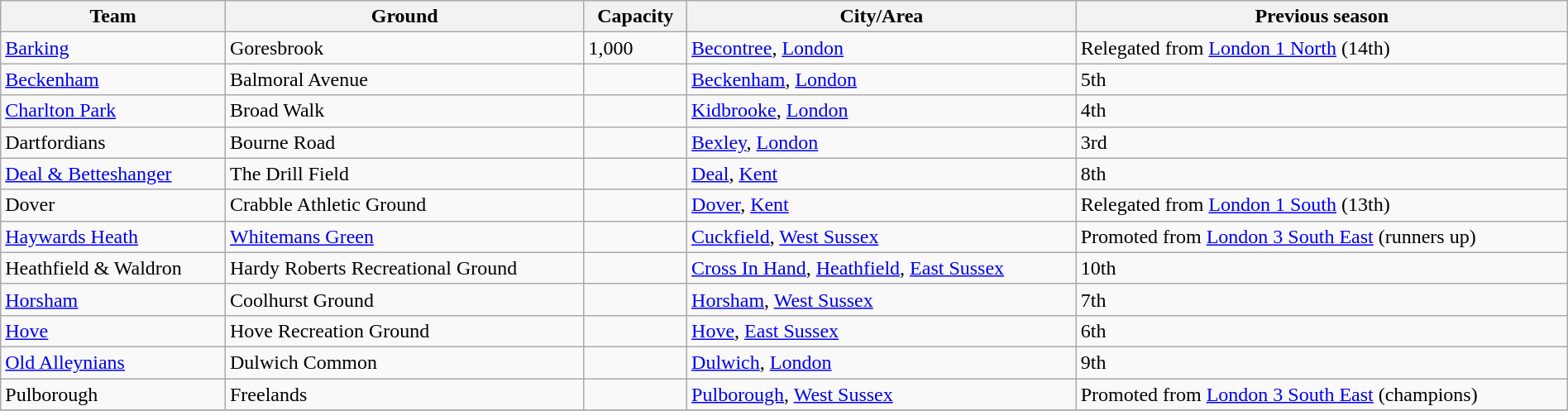<table class="wikitable sortable" width=100%>
<tr>
<th>Team</th>
<th>Ground</th>
<th>Capacity</th>
<th>City/Area</th>
<th>Previous season</th>
</tr>
<tr>
<td><a href='#'>Barking</a></td>
<td>Goresbrook</td>
<td>1,000</td>
<td><a href='#'>Becontree</a>, <a href='#'>London</a></td>
<td>Relegated from <a href='#'>London 1 North</a> (14th)</td>
</tr>
<tr>
<td><a href='#'>Beckenham</a></td>
<td>Balmoral Avenue</td>
<td></td>
<td><a href='#'>Beckenham</a>, <a href='#'>London</a></td>
<td>5th</td>
</tr>
<tr>
<td><a href='#'>Charlton Park</a></td>
<td>Broad Walk</td>
<td></td>
<td><a href='#'>Kidbrooke</a>, <a href='#'>London</a></td>
<td>4th</td>
</tr>
<tr>
<td>Dartfordians</td>
<td>Bourne Road</td>
<td></td>
<td><a href='#'>Bexley</a>, <a href='#'>London</a></td>
<td>3rd</td>
</tr>
<tr>
<td><a href='#'>Deal & Betteshanger</a></td>
<td>The Drill Field</td>
<td></td>
<td><a href='#'>Deal</a>, <a href='#'>Kent</a></td>
<td>8th</td>
</tr>
<tr>
<td>Dover</td>
<td>Crabble Athletic Ground</td>
<td></td>
<td><a href='#'>Dover</a>, <a href='#'>Kent</a></td>
<td>Relegated from <a href='#'>London 1 South</a>  (13th)</td>
</tr>
<tr>
<td><a href='#'>Haywards Heath</a></td>
<td><a href='#'>Whitemans Green</a></td>
<td></td>
<td><a href='#'>Cuckfield</a>, <a href='#'>West Sussex</a></td>
<td>Promoted from <a href='#'>London 3 South East</a> (runners up)</td>
</tr>
<tr>
<td>Heathfield & Waldron</td>
<td>Hardy Roberts Recreational Ground</td>
<td></td>
<td><a href='#'>Cross In Hand</a>, <a href='#'>Heathfield</a>, <a href='#'>East Sussex</a></td>
<td>10th</td>
</tr>
<tr>
<td><a href='#'>Horsham</a></td>
<td>Coolhurst Ground</td>
<td></td>
<td><a href='#'>Horsham</a>, <a href='#'>West Sussex</a></td>
<td>7th</td>
</tr>
<tr>
<td><a href='#'>Hove</a></td>
<td>Hove Recreation Ground</td>
<td></td>
<td><a href='#'>Hove</a>, <a href='#'>East Sussex</a></td>
<td>6th</td>
</tr>
<tr>
<td><a href='#'>Old Alleynians</a></td>
<td>Dulwich Common</td>
<td></td>
<td><a href='#'>Dulwich</a>, <a href='#'>London</a></td>
<td>9th</td>
</tr>
<tr>
<td>Pulborough</td>
<td>Freelands</td>
<td></td>
<td><a href='#'>Pulborough</a>, <a href='#'>West Sussex</a></td>
<td>Promoted from <a href='#'>London 3 South East</a> (champions)</td>
</tr>
<tr>
</tr>
</table>
